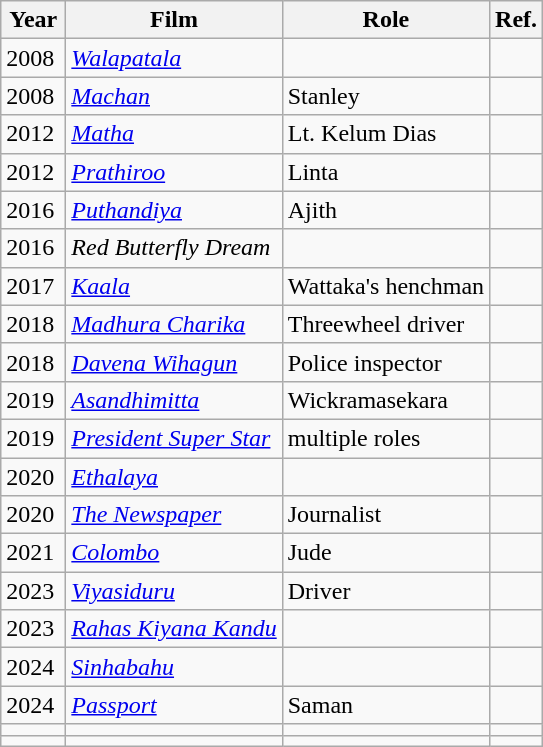<table class="wikitable">
<tr>
<th>Year</th>
<th>Film</th>
<th>Role</th>
<th>Ref.</th>
</tr>
<tr>
<td>2008</td>
<td><em><a href='#'>Walapatala</a></em></td>
<td></td>
<td></td>
</tr>
<tr>
<td>2008</td>
<td><em><a href='#'>Machan</a></em></td>
<td>Stanley</td>
<td></td>
</tr>
<tr>
<td>2012</td>
<td><em><a href='#'>Matha</a></em></td>
<td>Lt. Kelum Dias</td>
<td></td>
</tr>
<tr>
<td>2012</td>
<td><em><a href='#'>Prathiroo</a></em></td>
<td>Linta</td>
<td></td>
</tr>
<tr>
<td>2016</td>
<td><em><a href='#'>Puthandiya</a></em></td>
<td>Ajith</td>
<td></td>
</tr>
<tr>
<td>2016</td>
<td><em>Red Butterfly Dream</em></td>
<td></td>
<td></td>
</tr>
<tr>
<td>2017</td>
<td><em><a href='#'>Kaala</a></em></td>
<td>Wattaka's henchman</td>
<td></td>
</tr>
<tr>
<td>2018</td>
<td><em><a href='#'>Madhura Charika</a></em></td>
<td>Threewheel driver</td>
<td></td>
</tr>
<tr>
<td>2018 </td>
<td><em><a href='#'>Davena Wihagun</a></em></td>
<td>Police inspector</td>
<td></td>
</tr>
<tr>
<td>2019</td>
<td><em><a href='#'>Asandhimitta</a></em></td>
<td>Wickramasekara</td>
<td></td>
</tr>
<tr>
<td>2019</td>
<td><em><a href='#'>President Super Star</a></em></td>
<td>multiple roles</td>
<td></td>
</tr>
<tr>
<td>2020</td>
<td><em><a href='#'>Ethalaya</a></em></td>
<td></td>
<td></td>
</tr>
<tr>
<td>2020</td>
<td><em><a href='#'>The Newspaper</a></em></td>
<td>Journalist</td>
<td></td>
</tr>
<tr>
<td>2021</td>
<td><em><a href='#'>Colombo</a></em></td>
<td>Jude</td>
<td></td>
</tr>
<tr>
<td>2023</td>
<td><em><a href='#'>Viyasiduru</a></em></td>
<td>Driver</td>
<td></td>
</tr>
<tr>
<td>2023</td>
<td><em><a href='#'>Rahas Kiyana Kandu</a></em></td>
<td></td>
<td></td>
</tr>
<tr>
<td>2024</td>
<td><em><a href='#'>Sinhabahu</a></em></td>
<td></td>
<td></td>
</tr>
<tr>
<td>2024</td>
<td><em><a href='#'>Passport</a></em></td>
<td>Saman</td>
<td></td>
</tr>
<tr>
<td></td>
<td></td>
<td></td>
<td></td>
</tr>
<tr>
<td></td>
<td></td>
<td></td>
<td></td>
</tr>
</table>
